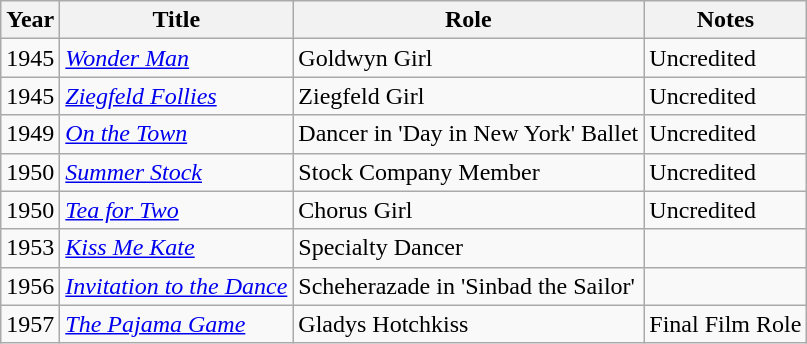<table class="wikitable">
<tr>
<th>Year</th>
<th>Title</th>
<th>Role</th>
<th>Notes</th>
</tr>
<tr>
<td>1945</td>
<td><em><a href='#'>Wonder Man</a></em></td>
<td>Goldwyn Girl</td>
<td>Uncredited</td>
</tr>
<tr>
<td>1945</td>
<td><em><a href='#'>Ziegfeld Follies</a></em></td>
<td>Ziegfeld Girl</td>
<td>Uncredited</td>
</tr>
<tr>
<td>1949</td>
<td><em><a href='#'>On the Town</a></em></td>
<td>Dancer in 'Day in New York' Ballet</td>
<td>Uncredited</td>
</tr>
<tr>
<td>1950</td>
<td><em><a href='#'>Summer Stock</a></em></td>
<td>Stock Company Member</td>
<td>Uncredited</td>
</tr>
<tr>
<td>1950</td>
<td><em><a href='#'>Tea for Two</a></em></td>
<td>Chorus Girl</td>
<td>Uncredited</td>
</tr>
<tr>
<td>1953</td>
<td><em><a href='#'>Kiss Me Kate</a></em></td>
<td>Specialty Dancer</td>
<td></td>
</tr>
<tr>
<td>1956</td>
<td><em><a href='#'>Invitation to the Dance</a></em></td>
<td>Scheherazade in 'Sinbad the Sailor'</td>
<td></td>
</tr>
<tr>
<td>1957</td>
<td><em><a href='#'>The Pajama Game</a></em></td>
<td>Gladys Hotchkiss</td>
<td>Final Film Role</td>
</tr>
</table>
